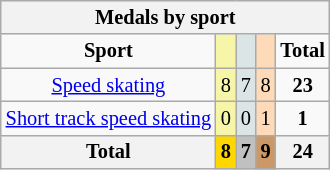<table class="wikitable" style="font-size:85%">
<tr style="background:#efefef;">
<th colspan=5><strong>Medals by sport</strong></th>
</tr>
<tr align=center>
<td><strong>Sport</strong></td>
<td bgcolor=#f7f6a8></td>
<td bgcolor=#dce5e5></td>
<td bgcolor=#ffdab9></td>
<td><strong>Total</strong></td>
</tr>
<tr align=center>
<td><a href='#'>Speed skating</a></td>
<td style="background:#F7F6A8;">8</td>
<td style="background:#DCE5E5;">7</td>
<td style="background:#FFDAB9;">8</td>
<td><strong>23</strong></td>
</tr>
<tr align=center>
<td><a href='#'>Short track speed skating</a></td>
<td style="background:#F7F6A8;">0</td>
<td style="background:#DCE5E5;">0</td>
<td style="background:#FFDAB9;">1</td>
<td><strong>1</strong></td>
</tr>
<tr align=center>
<th><strong>Total</strong></th>
<th style="background:gold;"><strong>8</strong></th>
<th style="background:silver;"><strong>7</strong></th>
<th style="background:#c96;"><strong>9</strong></th>
<th><strong>24</strong></th>
</tr>
</table>
